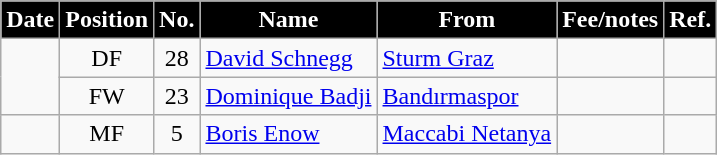<table class="wikitable" style="text-align:center; ">
<tr>
<th style="background:#000000; color:#FFFFFF;">Date</th>
<th style="background:#000000; color:#FFFFFF;">Position</th>
<th style="background:#000000; color:#FFFFFF;">No.</th>
<th style="background:#000000; color:#FFFFFF;">Name</th>
<th style="background:#000000; color:#FFFFFF;">From</th>
<th style="background:#000000; color:#FFFFFF;">Fee/notes</th>
<th style="background:#000000; color:#FFFFFF;">Ref.</th>
</tr>
<tr>
<td rowspan=2></td>
<td>DF</td>
<td>28</td>
<td align="left"> <a href='#'>David Schnegg</a></td>
<td align="left"> <a href='#'>Sturm Graz</a></td>
<td></td>
<td></td>
</tr>
<tr>
<td>FW</td>
<td>23</td>
<td align="left"> <a href='#'>Dominique Badji</a></td>
<td align="left"> <a href='#'>Bandırmaspor</a></td>
<td></td>
<td></td>
</tr>
<tr>
<td></td>
<td>MF</td>
<td>5</td>
<td align="left"> <a href='#'>Boris Enow</a></td>
<td align="left"> <a href='#'>Maccabi Netanya</a></td>
<td></td>
<td></td>
</tr>
</table>
